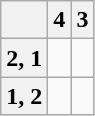<table class="wikitable">
<tr ---- valign="center">
<th></th>
<th>4</th>
<th>3</th>
</tr>
<tr ---- valign="center"  align="center">
<th>2, 1</th>
<td></td>
<td></td>
</tr>
<tr ---- valign="center"  align="center">
<th>1, 2</th>
<td></td>
<td></td>
</tr>
</table>
